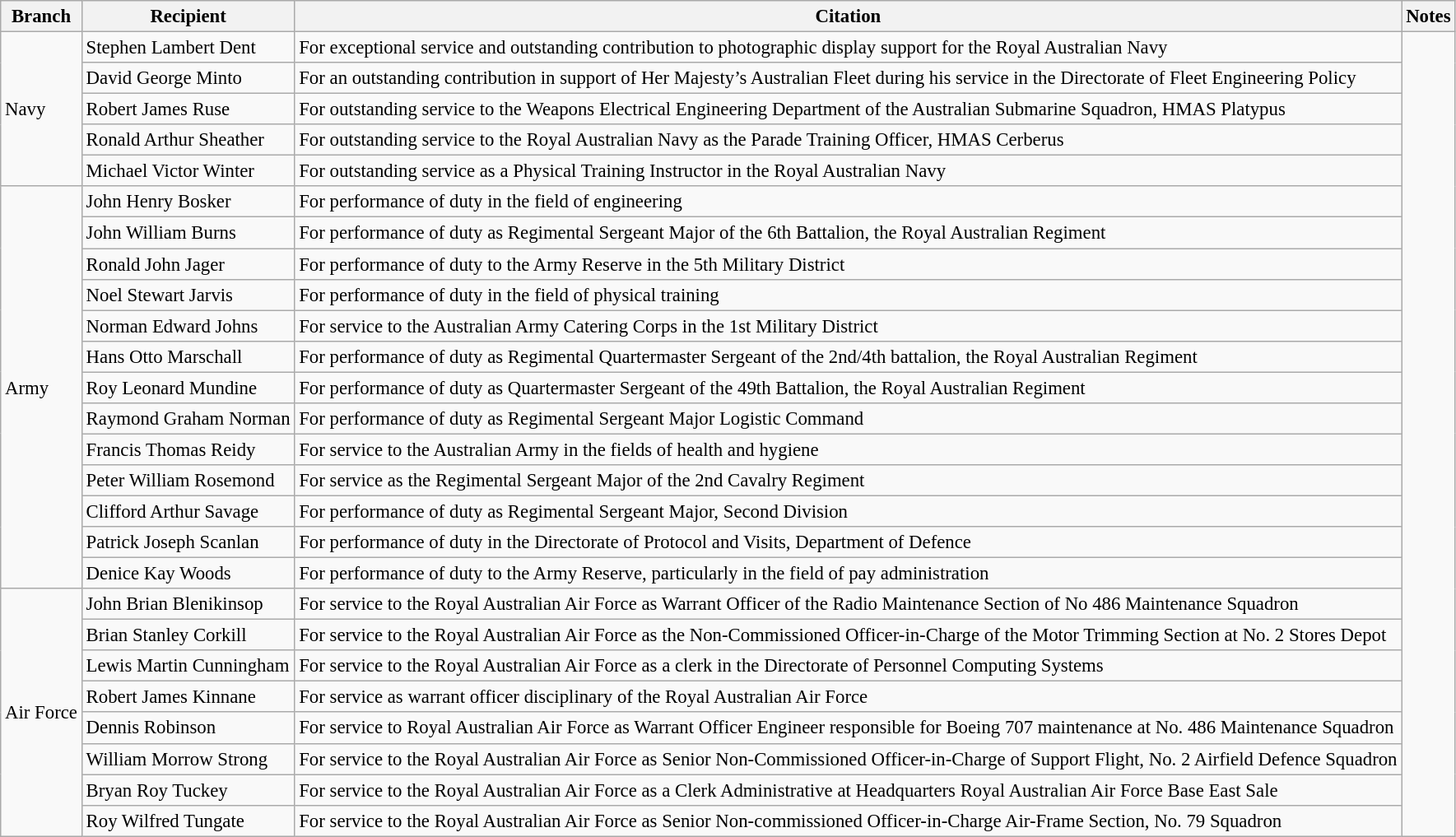<table class="wikitable" style="font-size:95%;">
<tr>
<th>Branch</th>
<th>Recipient</th>
<th>Citation</th>
<th>Notes</th>
</tr>
<tr>
<td rowspan=5>Navy</td>
<td> Stephen Lambert Dent</td>
<td>For exceptional service and outstanding contribution to photographic display support for the Royal Australian Navy</td>
<td rowspan=30></td>
</tr>
<tr>
<td> David George Minto</td>
<td>For an outstanding contribution in support of Her Majesty’s Australian Fleet during his service in the Directorate of Fleet Engineering Policy</td>
</tr>
<tr>
<td> Robert James Ruse</td>
<td>For outstanding service to the Weapons Electrical Engineering Department of the Australian Submarine Squadron, HMAS Platypus</td>
</tr>
<tr>
<td> Ronald Arthur Sheather</td>
<td>For outstanding service to the Royal Australian Navy as the Parade Training Officer, HMAS Cerberus</td>
</tr>
<tr>
<td> Michael Victor Winter</td>
<td>For outstanding service as a Physical Training Instructor in the Royal Australian Navy</td>
</tr>
<tr>
<td rowspan=13>Army</td>
<td> John Henry Bosker</td>
<td>For performance of duty in the field of engineering</td>
</tr>
<tr>
<td> John William Burns</td>
<td>For performance of duty as Regimental Sergeant Major of the 6th Battalion, the Royal Australian Regiment</td>
</tr>
<tr>
<td> Ronald John Jager</td>
<td>For performance of duty to the Army Reserve in the 5th Military District</td>
</tr>
<tr>
<td> Noel Stewart Jarvis</td>
<td>For performance of duty in the field of physical training</td>
</tr>
<tr>
<td> Norman Edward Johns</td>
<td>For service to the Australian Army Catering Corps in the 1st Military District</td>
</tr>
<tr>
<td> Hans Otto Marschall</td>
<td>For performance of duty as Regimental Quartermaster Sergeant of the 2nd/4th battalion, the Royal Australian Regiment</td>
</tr>
<tr>
<td> Roy Leonard Mundine</td>
<td>For performance of duty as Quartermaster Sergeant of the 49th Battalion, the Royal Australian Regiment</td>
</tr>
<tr>
<td> Raymond Graham Norman</td>
<td>For performance of duty as Regimental Sergeant Major Logistic Command</td>
</tr>
<tr>
<td> Francis Thomas Reidy</td>
<td>For service to the Australian Army in the fields of health and hygiene</td>
</tr>
<tr>
<td> Peter William Rosemond</td>
<td>For service as the Regimental Sergeant Major of the 2nd Cavalry Regiment</td>
</tr>
<tr>
<td> Clifford Arthur Savage</td>
<td>For performance of duty as Regimental Sergeant Major, Second Division</td>
</tr>
<tr>
<td> Patrick Joseph Scanlan</td>
<td>For performance of duty in the Directorate of Protocol and Visits, Department of Defence</td>
</tr>
<tr>
<td> Denice Kay Woods</td>
<td>For performance of duty to the Army Reserve, particularly in the field of pay administration</td>
</tr>
<tr>
<td rowspan=8>Air Force</td>
<td> John Brian Blenikinsop</td>
<td>For service to the Royal Australian Air Force as Warrant Officer of the Radio Maintenance Section of No 486 Maintenance Squadron</td>
</tr>
<tr>
<td> Brian Stanley Corkill</td>
<td>For service to the Royal Australian Air Force as the Non-Commissioned Officer-in-Charge of the Motor Trimming Section at No. 2 Stores Depot</td>
</tr>
<tr>
<td> Lewis Martin Cunningham</td>
<td>For service to the Royal Australian Air Force as a clerk in the Directorate of Personnel Computing Systems</td>
</tr>
<tr>
<td> Robert James Kinnane</td>
<td>For service as warrant officer disciplinary of the Royal Australian Air Force</td>
</tr>
<tr>
<td> Dennis Robinson</td>
<td>For service to Royal Australian Air Force as Warrant Officer Engineer responsible for Boeing 707 maintenance at No. 486 Maintenance Squadron</td>
</tr>
<tr>
<td> William Morrow Strong</td>
<td>For service to the Royal Australian Air Force as Senior Non-Commissioned Officer-in-Charge of Support Flight, No. 2 Airfield Defence Squadron</td>
</tr>
<tr>
<td> Bryan Roy Tuckey</td>
<td>For service to the Royal Australian Air Force as a Clerk Administrative at Headquarters Royal Australian Air Force Base East Sale</td>
</tr>
<tr>
<td> Roy Wilfred Tungate</td>
<td>For service to the Royal Australian Air Force as Senior Non-commissioned Officer-in-Charge Air-Frame Section, No. 79 Squadron</td>
</tr>
</table>
